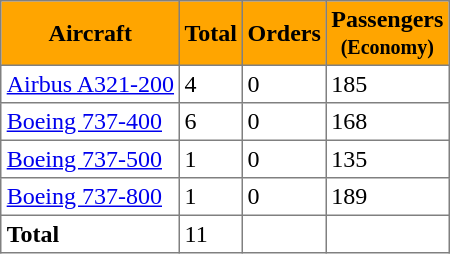<table class="toccolours" border="1" cellpadding="3" style="border-collapse:collapse;margin:auto;">
<tr bgcolor=orange>
<th>Aircraft</th>
<th>Total</th>
<th>Orders</th>
<th>Passengers<br><small>(Economy)</small></th>
</tr>
<tr>
<td><a href='#'>Airbus A321-200</a></td>
<td>4</td>
<td>0</td>
<td>185</td>
</tr>
<tr>
<td><a href='#'>Boeing 737-400</a></td>
<td>6</td>
<td>0</td>
<td>168</td>
</tr>
<tr>
<td><a href='#'>Boeing 737-500</a></td>
<td>1</td>
<td>0</td>
<td>135</td>
</tr>
<tr>
<td><a href='#'>Boeing 737-800</a></td>
<td>1</td>
<td>0</td>
<td>189</td>
</tr>
<tr>
<td><strong>Total</strong></td>
<td>11</td>
<td></td>
<td></td>
</tr>
</table>
